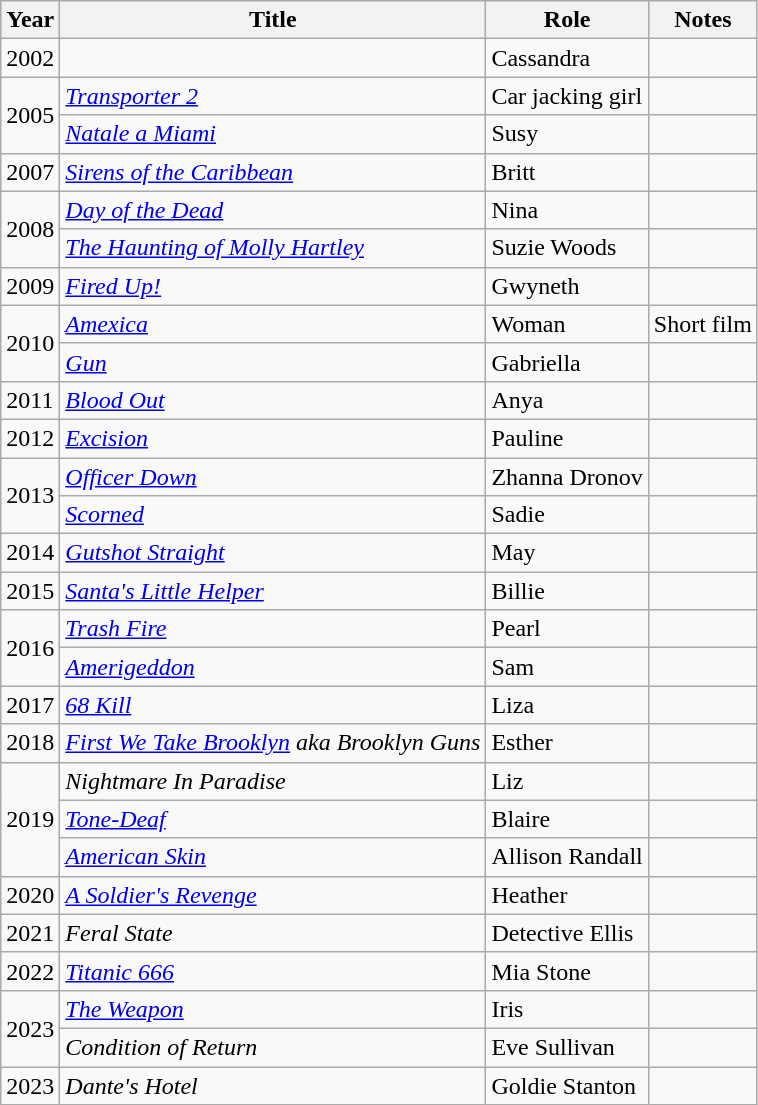<table class="wikitable sortable">
<tr>
<th>Year</th>
<th>Title</th>
<th>Role</th>
<th class="unsortable">Notes</th>
</tr>
<tr>
<td>2002</td>
<td><em></em></td>
<td>Cassandra</td>
<td></td>
</tr>
<tr>
<td rowspan=2>2005</td>
<td><em><a href='#'>Transporter 2</a></em></td>
<td>Car jacking girl</td>
<td></td>
</tr>
<tr>
<td><em><a href='#'>Natale a Miami</a></em></td>
<td>Susy</td>
<td></td>
</tr>
<tr>
<td>2007</td>
<td><em><a href='#'>Sirens of the Caribbean</a></em></td>
<td>Britt</td>
<td></td>
</tr>
<tr>
<td rowspan=2>2008</td>
<td><em><a href='#'>Day of the Dead</a></em></td>
<td>Nina</td>
<td></td>
</tr>
<tr>
<td><em><a href='#'>The Haunting of Molly Hartley</a></em></td>
<td>Suzie Woods</td>
<td></td>
</tr>
<tr>
<td>2009</td>
<td><em><a href='#'>Fired Up!</a></em></td>
<td>Gwyneth</td>
<td></td>
</tr>
<tr>
<td rowspan=2>2010</td>
<td><em><a href='#'>Amexica</a></em></td>
<td>Woman</td>
<td>Short film</td>
</tr>
<tr>
<td><em><a href='#'>Gun</a></em></td>
<td>Gabriella</td>
<td></td>
</tr>
<tr>
<td>2011</td>
<td><em><a href='#'>Blood Out</a></em></td>
<td>Anya</td>
<td></td>
</tr>
<tr>
<td>2012</td>
<td><em><a href='#'>Excision</a></em></td>
<td>Pauline</td>
<td></td>
</tr>
<tr>
<td rowspan=2>2013</td>
<td><em><a href='#'>Officer Down</a></em></td>
<td>Zhanna Dronov</td>
<td></td>
</tr>
<tr>
<td><em><a href='#'>Scorned</a></em></td>
<td>Sadie</td>
<td></td>
</tr>
<tr>
<td>2014</td>
<td><em><a href='#'>Gutshot Straight</a></em></td>
<td>May</td>
<td></td>
</tr>
<tr>
<td>2015</td>
<td><em><a href='#'>Santa's Little Helper</a></em></td>
<td>Billie</td>
<td></td>
</tr>
<tr>
<td rowspan=2>2016</td>
<td><em><a href='#'>Trash Fire</a></em></td>
<td>Pearl</td>
<td></td>
</tr>
<tr>
<td><em><a href='#'>Amerigeddon</a></em></td>
<td>Sam</td>
<td></td>
</tr>
<tr>
<td>2017</td>
<td><em><a href='#'>68 Kill</a></em></td>
<td>Liza</td>
<td></td>
</tr>
<tr>
<td>2018</td>
<td><em><a href='#'>First We Take Brooklyn</a> aka Brooklyn Guns</em></td>
<td>Esther</td>
<td></td>
</tr>
<tr>
<td rowspan=3>2019</td>
<td><em>Nightmare In Paradise</em></td>
<td>Liz</td>
<td></td>
</tr>
<tr>
<td><em><a href='#'>Tone-Deaf</a></em></td>
<td>Blaire</td>
<td></td>
</tr>
<tr>
<td><em><a href='#'>American Skin</a></em></td>
<td>Allison Randall</td>
<td></td>
</tr>
<tr>
<td>2020</td>
<td><em><a href='#'>A Soldier's Revenge</a></em></td>
<td>Heather</td>
<td></td>
</tr>
<tr>
<td>2021</td>
<td><em>Feral State</em></td>
<td>Detective Ellis</td>
<td></td>
</tr>
<tr>
<td>2022</td>
<td><em><a href='#'>Titanic 666</a></em></td>
<td>Mia Stone</td>
<td></td>
</tr>
<tr>
<td rowspan=2>2023</td>
<td><a href='#'><em>The Weapon</em></a></td>
<td>Iris</td>
<td></td>
</tr>
<tr>
<td><em>Condition of Return</em></td>
<td>Eve Sullivan</td>
<td></td>
</tr>
<tr>
<td>2023</td>
<td><em>Dante's Hotel</em></td>
<td>Goldie Stanton</td>
</tr>
</table>
